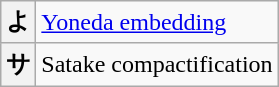<table class="wikitable">
<tr>
<th>よ</th>
<td><a href='#'>Yoneda embedding</a></td>
</tr>
<tr>
<th>サ</th>
<td>Satake compactification</td>
</tr>
</table>
